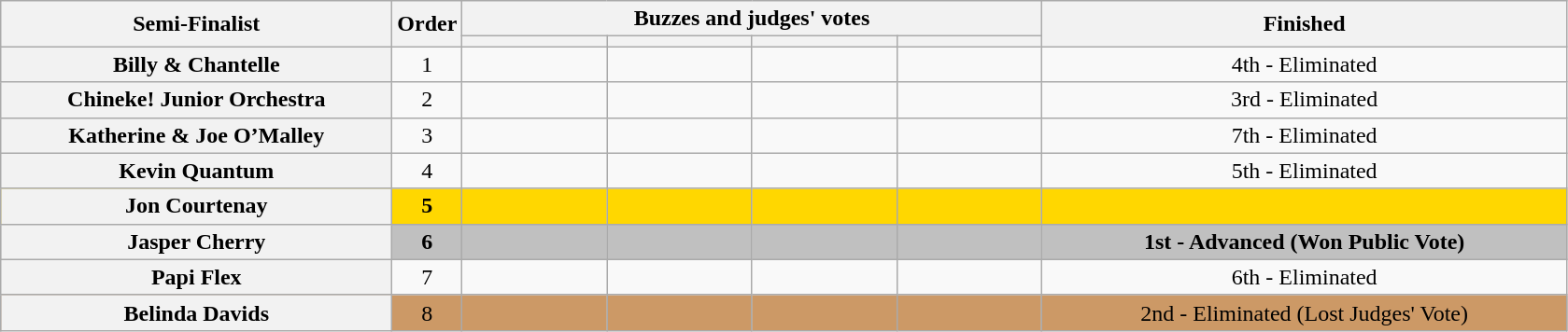<table class="wikitable plainrowheaders sortable" style="text-align:center;">
<tr>
<th scope="col" rowspan="2" class="unsortable" style="width:17em;">Semi-Finalist </th>
<th scope="col" rowspan="2" style="width:1em;">Order</th>
<th scope="col" colspan="4" class="unsortable" style="width:24em;">Buzzes and judges' votes</th>
<th scope="col" rowspan="2" style="width:23em;">Finished </th>
</tr>
<tr>
<th scope="col" class="unsortable" style="width:6em;"></th>
<th scope="col" class="unsortable" style="width:6em;"></th>
<th scope="col" class="unsortable" style="width:6em;"></th>
<th scope="col" class="unsortable" style="width:6em;"></th>
</tr>
<tr>
<th scope="row">Billy & Chantelle</th>
<td>1</td>
<td style="text-align:center;"></td>
<td style="text-align:center;"></td>
<td style="text-align:center;"></td>
<td style="text-align:center;"></td>
<td>4th - Eliminated</td>
</tr>
<tr>
<th scope="row">Chineke! Junior Orchestra</th>
<td>2</td>
<td style="text-align:center;"></td>
<td style="text-align:center;"></td>
<td style="text-align:center;"></td>
<td style="text-align:center;"></td>
<td>3rd - Eliminated</td>
</tr>
<tr>
<th scope="row">Katherine & Joe O’Malley</th>
<td>3</td>
<td style="text-align:center;"></td>
<td style="text-align:center;"></td>
<td style="text-align:center;"></td>
<td style="text-align:center;"></td>
<td>7th - Eliminated</td>
</tr>
<tr>
<th scope="row">Kevin Quantum</th>
<td>4</td>
<td style="text-align:center;"></td>
<td style="text-align:center;"></td>
<td style="text-align:center;"></td>
<td style="text-align:center;"></td>
<td>5th - Eliminated</td>
</tr>
<tr bgcolor=gold>
<th scope="row"><strong>Jon Courtenay</strong></th>
<td><strong>5</strong></td>
<td style="text-align:center;"></td>
<td style="text-align:center;"></td>
<td style="text-align:center;"></td>
<td style="text-align:center;"></td>
<td><strong></strong></td>
</tr>
<tr bgcolor=silver>
<th scope="row"><strong>Jasper Cherry</strong></th>
<td><strong>6</strong></td>
<td style="text-align:center;"></td>
<td style="text-align:center;"></td>
<td style="text-align:center;"></td>
<td style="text-align:center;"></td>
<td><strong>1st - Advanced (Won Public Vote)</strong></td>
</tr>
<tr>
<th scope="row">Papi Flex</th>
<td>7</td>
<td style="text-align:center;"></td>
<td style="text-align:center;"></td>
<td style="text-align:center;"></td>
<td style="text-align:center;"></td>
<td>6th - Eliminated</td>
</tr>
<tr bgcolor=#c96>
<th scope="row">Belinda Davids</th>
<td>8</td>
<td style="text-align:center;"></td>
<td style="text-align:center;"></td>
<td style="text-align:center;"></td>
<td style="text-align:center;"></td>
<td>2nd - Eliminated (Lost Judges' Vote)</td>
</tr>
</table>
